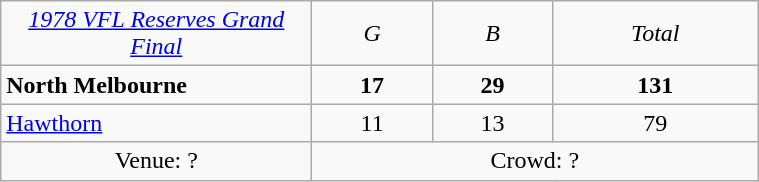<table class="wikitable" style="text-align:center; width:40%">
<tr>
<td width=200><em><a href='#'>1978 VFL Reserves Grand Final</a></em></td>
<td><em>G</em></td>
<td><em>B</em></td>
<td><em>Total</em></td>
</tr>
<tr>
<td style="text-align:left"><strong>North Melbourne</strong></td>
<td><strong>17</strong></td>
<td><strong>29</strong></td>
<td><strong>131</strong></td>
</tr>
<tr>
<td style="text-align:left"><a href='#'>Hawthorn</a></td>
<td>11</td>
<td>13</td>
<td>79</td>
</tr>
<tr>
<td>Venue: ?</td>
<td colspan=3>Crowd: ?</td>
</tr>
</table>
